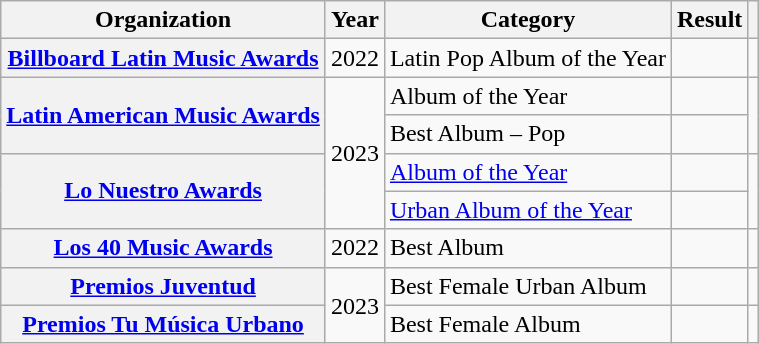<table class="wikitable sortable plainrowheaders" style="border:none; margin:0;">
<tr>
<th scope="col">Organization</th>
<th scope="col">Year</th>
<th scope="col">Category</th>
<th scope="col">Result</th>
<th class="unsortable" scope="col"></th>
</tr>
<tr>
<th scope="row"><a href='#'>Billboard Latin Music Awards</a></th>
<td>2022</td>
<td>Latin Pop Album of the Year</td>
<td></td>
<td style="text-align:center;"></td>
</tr>
<tr>
<th scope="row" rowspan="2"><a href='#'>Latin American Music Awards</a></th>
<td rowspan="4">2023</td>
<td>Album of the Year</td>
<td></td>
<td style="text-align:center;" rowspan="2"></td>
</tr>
<tr>
<td>Best Album – Pop</td>
<td></td>
</tr>
<tr>
<th scope="row" rowspan="2"><a href='#'>Lo Nuestro Awards</a></th>
<td><a href='#'>Album of the Year</a></td>
<td></td>
<td style="text-align:center;" rowspan="2"></td>
</tr>
<tr>
<td><a href='#'>Urban Album of the Year</a></td>
<td></td>
</tr>
<tr>
<th scope="row"><a href='#'>Los 40 Music Awards</a></th>
<td>2022</td>
<td>Best Album</td>
<td></td>
<td style="text-align:center;"></td>
</tr>
<tr>
<th scope="row"><a href='#'>Premios Juventud</a></th>
<td rowspan="2">2023</td>
<td>Best Female Urban Album</td>
<td></td>
<td style="text-align:center;"></td>
</tr>
<tr>
<th scope="row"><a href='#'>Premios Tu Música Urbano</a></th>
<td>Best Female Album</td>
<td></td>
<td style="text-align:center;"></td>
</tr>
<tr>
</tr>
</table>
